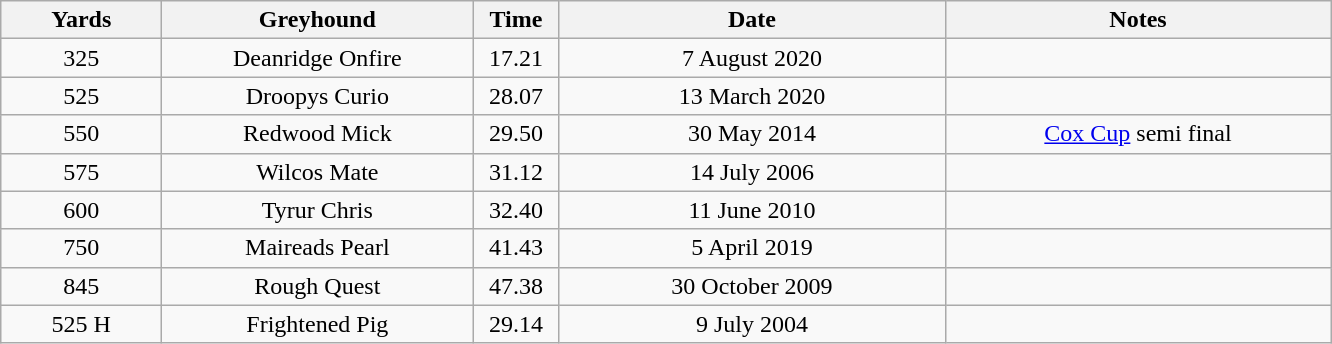<table class="wikitable" style="font-size: 100%">
<tr>
<th width=100>Yards</th>
<th width=200>Greyhound</th>
<th width=50>Time</th>
<th width=250>Date</th>
<th width=250>Notes</th>
</tr>
<tr align=center>
<td>325</td>
<td>Deanridge Onfire</td>
<td>17.21</td>
<td>7 August 2020</td>
<td></td>
</tr>
<tr align=center>
<td>525</td>
<td>Droopys Curio</td>
<td>28.07</td>
<td>13 March 2020</td>
<td></td>
</tr>
<tr align=center>
<td>550</td>
<td>Redwood Mick</td>
<td>29.50</td>
<td>30 May 2014</td>
<td><a href='#'>Cox Cup</a> semi final</td>
</tr>
<tr align=center>
<td>575</td>
<td>Wilcos Mate</td>
<td>31.12</td>
<td>14 July 2006</td>
<td></td>
</tr>
<tr align=center>
<td>600</td>
<td>Tyrur Chris</td>
<td>32.40</td>
<td>11 June 2010</td>
<td></td>
</tr>
<tr align=center>
<td>750</td>
<td>Maireads Pearl</td>
<td>41.43</td>
<td>5 April 2019</td>
<td></td>
</tr>
<tr align=center>
<td>845</td>
<td>Rough Quest</td>
<td>47.38</td>
<td>30 October 2009</td>
<td></td>
</tr>
<tr align=center>
<td>525 H</td>
<td>Frightened Pig</td>
<td>29.14</td>
<td>9 July 2004</td>
<td></td>
</tr>
</table>
